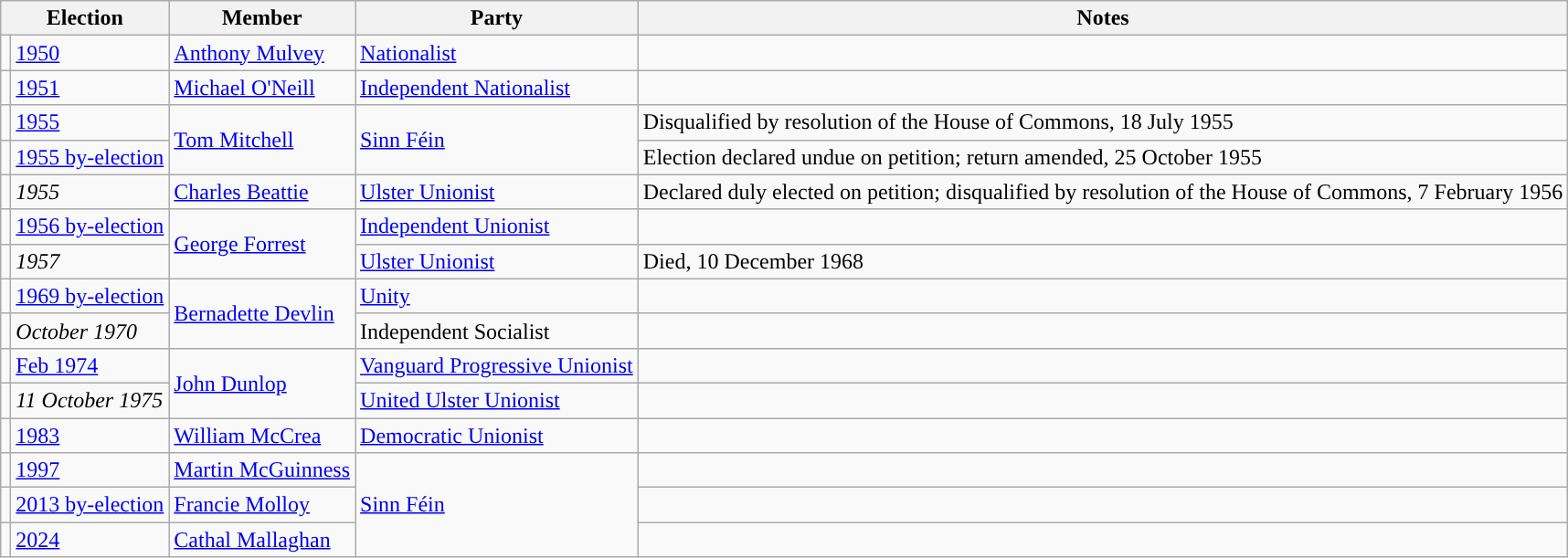<table class="wikitable">
<tr>
<th colspan="2">Election</th>
<th>Member</th>
<th>Party</th>
<th>Notes</th>
</tr>
<tr>
<td style="color:inherit;background-color: "></td>
<td><a href='#'>1950</a></td>
<td><a href='#'>Anthony Mulvey</a></td>
<td><a href='#'>Nationalist</a></td>
<td> </td>
</tr>
<tr>
<td style="color:inherit;background-color: "></td>
<td><a href='#'>1951</a></td>
<td><a href='#'>Michael O'Neill</a></td>
<td><a href='#'>Independent Nationalist</a></td>
<td> </td>
</tr>
<tr>
<td style="color:inherit;background-color: "></td>
<td><a href='#'>1955</a></td>
<td rowspan="2"><a href='#'>Tom Mitchell</a></td>
<td rowspan="2"><a href='#'>Sinn Féin</a></td>
<td>Disqualified by resolution of the House of Commons, 18 July 1955</td>
</tr>
<tr>
<td style="color:inherit;background-color: "></td>
<td><a href='#'>1955 by-election</a></td>
<td>Election declared undue on petition; return amended, 25 October 1955</td>
</tr>
<tr>
<td style="color:inherit;background-color: "></td>
<td><em>1955</em></td>
<td><a href='#'>Charles Beattie</a></td>
<td><a href='#'>Ulster Unionist</a></td>
<td>Declared duly elected on petition; disqualified by resolution of the House of Commons, 7 February 1956</td>
</tr>
<tr>
<td style="color:inherit;background-color: "></td>
<td><a href='#'>1956 by-election</a></td>
<td rowspan=2><a href='#'>George Forrest</a></td>
<td><a href='#'>Independent Unionist</a></td>
<td></td>
</tr>
<tr>
<td style="color:inherit;background-color: "></td>
<td><em>1957</em></td>
<td><a href='#'>Ulster Unionist</a></td>
<td>Died, 10 December 1968</td>
</tr>
<tr>
<td style="color:inherit;background-color: "></td>
<td><a href='#'>1969 by-election</a></td>
<td rowspan=2><a href='#'>Bernadette Devlin</a></td>
<td><a href='#'>Unity</a></td>
<td></td>
</tr>
<tr>
<td style="color:inherit;background-color: "></td>
<td><em>October 1970</em></td>
<td>Independent Socialist</td>
<td></td>
</tr>
<tr>
<td style="color:inherit;background-color: "></td>
<td><a href='#'>Feb 1974</a></td>
<td rowspan=2><a href='#'>John Dunlop</a></td>
<td><a href='#'>Vanguard Progressive Unionist</a></td>
<td></td>
</tr>
<tr>
<td style="color:inherit;background-color: "></td>
<td><em>11 October 1975</em></td>
<td><a href='#'>United Ulster Unionist</a></td>
<td></td>
</tr>
<tr>
<td style="color:inherit;background-color: "></td>
<td><a href='#'>1983</a></td>
<td><a href='#'>William McCrea</a></td>
<td><a href='#'>Democratic Unionist</a></td>
<td> </td>
</tr>
<tr>
<td style="color:inherit;background-color: "></td>
<td><a href='#'>1997</a></td>
<td><a href='#'>Martin McGuinness</a></td>
<td rowspan="3"><a href='#'>Sinn Féin</a></td>
<td></td>
</tr>
<tr>
<td style="color:inherit;background-color: "></td>
<td><a href='#'>2013 by-election</a></td>
<td><a href='#'>Francie Molloy</a></td>
<td></td>
</tr>
<tr>
<td style="color:inherit;background-color: "></td>
<td><a href='#'>2024</a></td>
<td><a href='#'>Cathal Mallaghan</a></td>
<td></td>
</tr>
</table>
